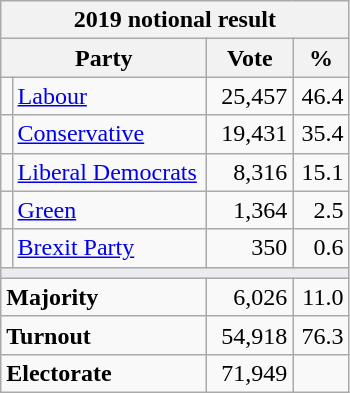<table class="wikitable">
<tr>
<th colspan="4">2019 notional result  </th>
</tr>
<tr>
<th bgcolor="#DDDDFF" width="130px" colspan="2">Party</th>
<th bgcolor="#DDDDFF" width="50px">Vote</th>
<th bgcolor="#DDDDFF" width="30px">%</th>
</tr>
<tr>
<td></td>
<td><a href='#'>Labour</a></td>
<td align=right>25,457</td>
<td align=right>46.4</td>
</tr>
<tr>
<td></td>
<td><a href='#'>Conservative</a></td>
<td align=right>19,431</td>
<td align=right>35.4</td>
</tr>
<tr>
<td></td>
<td><a href='#'>Liberal Democrats</a></td>
<td align=right>8,316</td>
<td align=right>15.1</td>
</tr>
<tr>
<td></td>
<td><a href='#'>Green</a></td>
<td align=right>1,364</td>
<td align=right>2.5</td>
</tr>
<tr>
<td></td>
<td><a href='#'>Brexit Party</a></td>
<td align=right>350</td>
<td align=right>0.6</td>
</tr>
<tr>
<td colspan="4" bgcolor="#EAECF0"></td>
</tr>
<tr>
<td colspan="2"><strong>Majority</strong></td>
<td align=right>6,026</td>
<td align=right>11.0</td>
</tr>
<tr>
<td colspan="2"><strong>Turnout</strong></td>
<td align=right>54,918</td>
<td align=right>76.3</td>
</tr>
<tr>
<td colspan="2"><strong>Electorate</strong></td>
<td align=right>71,949</td>
</tr>
</table>
